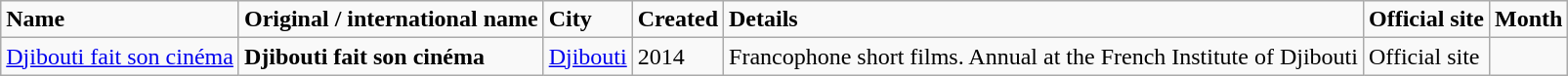<table class="wikitable">
<tr>
<td><strong>Name</strong></td>
<td><strong>Original / international name</strong></td>
<td><strong>City</strong></td>
<td><strong>Created</strong></td>
<td><strong>Details</strong></td>
<td><strong>Official site</strong></td>
<td><strong>Month</strong></td>
</tr>
<tr>
<td><a href='#'>Djibouti fait son cinéma</a></td>
<td><strong>Djibouti fait son cinéma</strong></td>
<td><a href='#'>Djibouti</a></td>
<td>2014</td>
<td>Francophone short films. Annual at the French Institute of Djibouti</td>
<td>Official site</td>
<td></td>
</tr>
</table>
